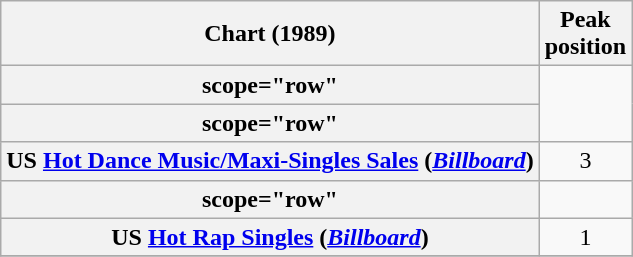<table class="wikitable sortable plainrowheaders" style="text-align:center;">
<tr>
<th scope="col">Chart (1989)</th>
<th scope="col">Peak<br>position</th>
</tr>
<tr>
<th>scope="row" </th>
</tr>
<tr>
<th>scope="row" </th>
</tr>
<tr>
<th scope="row">US <a href='#'>Hot Dance Music/Maxi-Singles Sales</a> (<a href='#'><em>Billboard</em></a>)</th>
<td>3</td>
</tr>
<tr>
<th>scope="row" </th>
</tr>
<tr>
<th scope="row">US <a href='#'>Hot Rap Singles</a> (<a href='#'><em>Billboard</em></a>)</th>
<td>1</td>
</tr>
<tr>
</tr>
</table>
